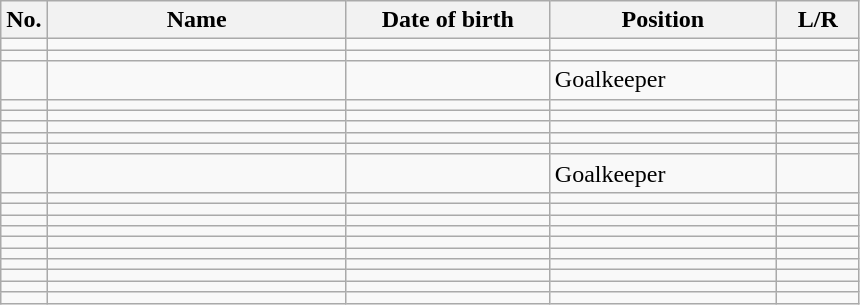<table class="wikitable sortable" style=font-size:100%; text-align:center;>
<tr>
<th>No.</th>
<th style=width:12em>Name</th>
<th style=width:8em>Date of birth</th>
<th style=width:9em>Position</th>
<th style=width:3em>L/R</th>
</tr>
<tr>
<td></td>
<td align=left></td>
<td align=right></td>
<td></td>
<td></td>
</tr>
<tr>
<td></td>
<td align=left></td>
<td align=right></td>
<td></td>
<td></td>
</tr>
<tr>
<td></td>
<td align=left></td>
<td align=right></td>
<td>Goalkeeper</td>
<td></td>
</tr>
<tr>
<td></td>
<td align=left></td>
<td align=right></td>
<td></td>
<td></td>
</tr>
<tr>
<td></td>
<td align=left></td>
<td align=right></td>
<td></td>
<td></td>
</tr>
<tr>
<td></td>
<td align=left></td>
<td align=right></td>
<td></td>
<td></td>
</tr>
<tr>
<td></td>
<td align=left></td>
<td align=right></td>
<td></td>
<td></td>
</tr>
<tr>
<td></td>
<td align=left></td>
<td align=right></td>
<td></td>
<td></td>
</tr>
<tr>
<td></td>
<td align=left></td>
<td align=right></td>
<td>Goalkeeper</td>
<td></td>
</tr>
<tr>
<td></td>
<td align=left></td>
<td align=right></td>
<td></td>
<td></td>
</tr>
<tr>
<td></td>
<td align=left></td>
<td align=right></td>
<td></td>
<td></td>
</tr>
<tr>
<td></td>
<td align=left></td>
<td align=right></td>
<td></td>
<td></td>
</tr>
<tr>
<td></td>
<td align=left></td>
<td align=right></td>
<td></td>
<td></td>
</tr>
<tr>
<td></td>
<td align=left></td>
<td align=right></td>
<td></td>
<td></td>
</tr>
<tr>
<td></td>
<td align=left></td>
<td align=right></td>
<td></td>
<td></td>
</tr>
<tr>
<td></td>
<td align=left></td>
<td align=right></td>
<td></td>
<td></td>
</tr>
<tr>
<td></td>
<td align=left></td>
<td align=right></td>
<td></td>
<td></td>
</tr>
<tr>
<td></td>
<td align=left></td>
<td align=right></td>
<td></td>
<td></td>
</tr>
<tr>
<td></td>
<td align=left></td>
<td align=right></td>
<td></td>
<td></td>
</tr>
</table>
